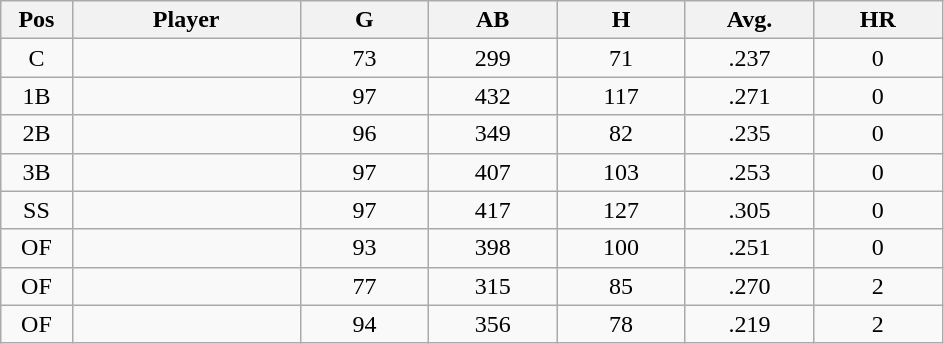<table class="wikitable sortable">
<tr>
<th bgcolor="#DDDDFF" width="5%">Pos</th>
<th bgcolor="#DDDDFF" width="16%">Player</th>
<th bgcolor="#DDDDFF" width="9%">G</th>
<th bgcolor="#DDDDFF" width="9%">AB</th>
<th bgcolor="#DDDDFF" width="9%">H</th>
<th bgcolor="#DDDDFF" width="9%">Avg.</th>
<th bgcolor="#DDDDFF" width="9%">HR</th>
</tr>
<tr align="center">
<td>C</td>
<td></td>
<td>73</td>
<td>299</td>
<td>71</td>
<td>.237</td>
<td>0</td>
</tr>
<tr align="center">
<td>1B</td>
<td></td>
<td>97</td>
<td>432</td>
<td>117</td>
<td>.271</td>
<td>0</td>
</tr>
<tr align="center">
<td>2B</td>
<td></td>
<td>96</td>
<td>349</td>
<td>82</td>
<td>.235</td>
<td>0</td>
</tr>
<tr align="center">
<td>3B</td>
<td></td>
<td>97</td>
<td>407</td>
<td>103</td>
<td>.253</td>
<td>0</td>
</tr>
<tr align="center">
<td>SS</td>
<td></td>
<td>97</td>
<td>417</td>
<td>127</td>
<td>.305</td>
<td>0</td>
</tr>
<tr align="center">
<td>OF</td>
<td></td>
<td>93</td>
<td>398</td>
<td>100</td>
<td>.251</td>
<td>0</td>
</tr>
<tr align="center">
<td>OF</td>
<td></td>
<td>77</td>
<td>315</td>
<td>85</td>
<td>.270</td>
<td>2</td>
</tr>
<tr align="center">
<td>OF</td>
<td></td>
<td>94</td>
<td>356</td>
<td>78</td>
<td>.219</td>
<td>2</td>
</tr>
</table>
